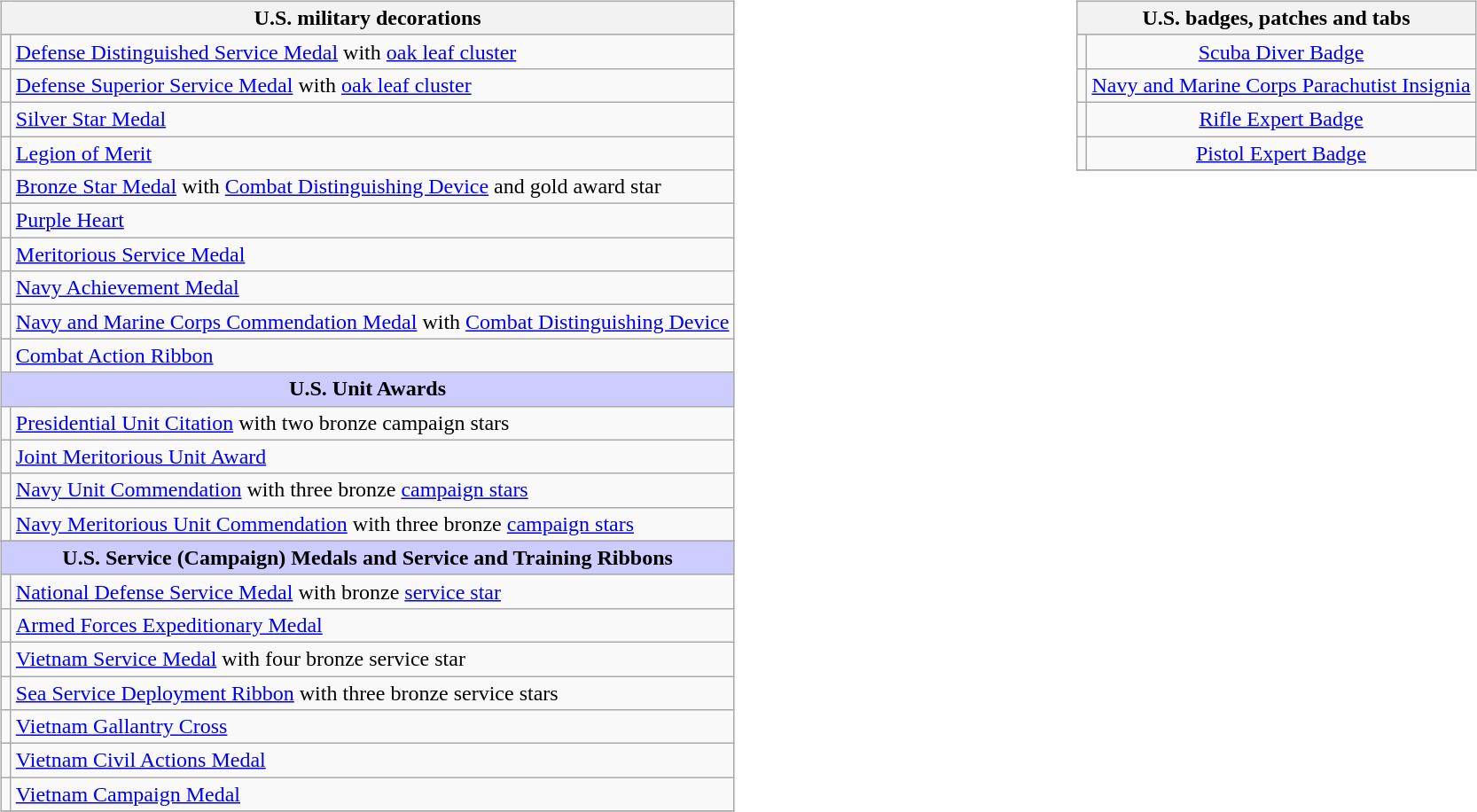<table style="width:100%;">
<tr>
<td valign="top"><br><table class="wikitable">
<tr style="background:#ccf; text-align:center;">
<th colspan="2"><strong>U.S. military decorations</strong></th>
</tr>
<tr>
<td></td>
<td><a href='#'>Defense Distinguished Service Medal</a> with <a href='#'>oak leaf cluster</a></td>
</tr>
<tr>
<td></td>
<td><a href='#'>Defense Superior Service Medal</a> with <a href='#'>oak leaf cluster</a></td>
</tr>
<tr>
<td></td>
<td><a href='#'>Silver Star Medal</a></td>
</tr>
<tr>
<td></td>
<td><a href='#'>Legion of Merit</a></td>
</tr>
<tr>
<td></td>
<td><a href='#'>Bronze Star Medal</a> with <a href='#'>Combat Distinguishing Device</a> and gold award star</td>
</tr>
<tr>
<td></td>
<td><a href='#'>Purple Heart</a></td>
</tr>
<tr>
<td></td>
<td><a href='#'>Meritorious Service Medal</a></td>
</tr>
<tr>
<td></td>
<td><a href='#'>Navy Achievement Medal</a></td>
</tr>
<tr>
<td></td>
<td><a href='#'>Navy and Marine Corps Commendation Medal</a> with <a href='#'>Combat Distinguishing Device</a></td>
</tr>
<tr>
<td></td>
<td><a href='#'>Combat Action Ribbon</a></td>
</tr>
<tr style="background:#ccf; text-align:center;">
<td colspan=2><strong>U.S. Unit Awards</strong></td>
</tr>
<tr>
<td></td>
<td><a href='#'>Presidential Unit Citation</a> with two bronze campaign stars</td>
</tr>
<tr>
<td></td>
<td><a href='#'>Joint Meritorious Unit Award</a></td>
</tr>
<tr>
<td></td>
<td><a href='#'>Navy Unit Commendation</a> with three bronze <a href='#'>campaign stars</a></td>
</tr>
<tr>
<td></td>
<td><a href='#'>Navy Meritorious Unit Commendation</a> with three bronze <a href='#'>campaign stars</a></td>
</tr>
<tr>
</tr>
<tr style="background:#ccf; text-align:center;">
<td colspan=2><strong>U.S. Service (Campaign) Medals and Service and Training Ribbons</strong></td>
</tr>
<tr>
<td></td>
<td><a href='#'>National Defense Service Medal</a> with bronze <a href='#'>service star</a></td>
</tr>
<tr>
<td></td>
<td><a href='#'>Armed Forces Expeditionary Medal</a></td>
</tr>
<tr>
<td></td>
<td><a href='#'>Vietnam Service Medal</a> with four bronze service star</td>
</tr>
<tr>
<td></td>
<td><a href='#'>Sea Service Deployment Ribbon</a> with three bronze service stars</td>
</tr>
<tr>
<td></td>
<td><a href='#'>Vietnam Gallantry Cross</a></td>
</tr>
<tr>
<td></td>
<td><a href='#'>Vietnam Civil Actions Medal</a></td>
</tr>
<tr>
<td></td>
<td><a href='#'>Vietnam Campaign Medal</a></td>
</tr>
<tr>
</tr>
</table>
</td>
<td valign="top"><br><table class="wikitable">
<tr style="background:#ccf; text-align:center;">
<th colspan="2"><strong>U.S. badges, patches and tabs</strong></th>
</tr>
<tr>
<td align=center></td>
<td align=center><a href='#'>Scuba Diver Badge</a></td>
</tr>
<tr>
<td align=center></td>
<td align=center><a href='#'>Navy and Marine Corps Parachutist Insignia</a></td>
</tr>
<tr>
<td align=center></td>
<td align=center><a href='#'>Rifle Expert Badge</a></td>
</tr>
<tr>
<td align=center></td>
<td align=center><a href='#'>Pistol Expert Badge</a></td>
</tr>
<tr>
</tr>
<tr>
</tr>
<tr>
</tr>
</table>
</td>
</tr>
</table>
